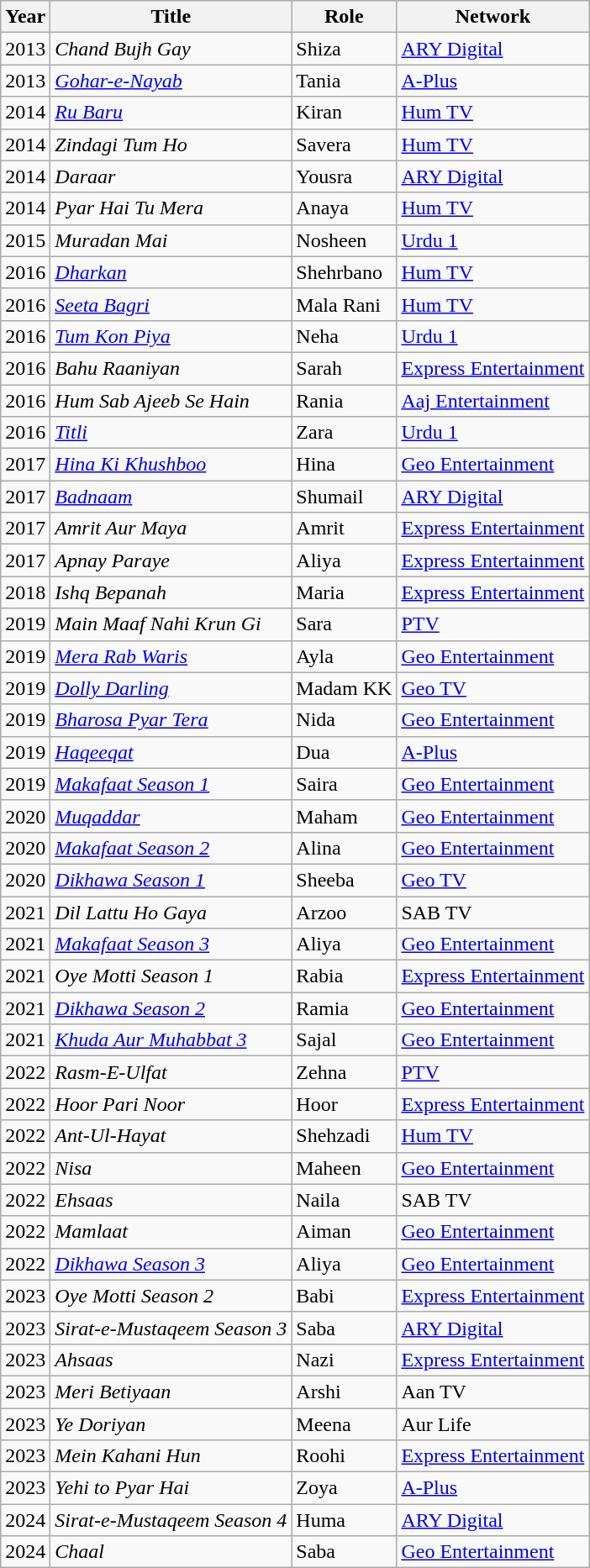<table class="wikitable sortable plainrowheaders">
<tr style="text-align:center;">
<th scope="col">Year</th>
<th scope="col">Title</th>
<th scope="col">Role</th>
<th scope="col">Network</th>
</tr>
<tr>
<td>2013</td>
<td><em>Chand Bujh Gay</em></td>
<td>Shiza</td>
<td><a href='#'>ARY Digital</a></td>
</tr>
<tr>
<td>2013</td>
<td><em><a href='#'>Gohar-e-Nayab</a></em></td>
<td>Tania</td>
<td><a href='#'>A-Plus</a></td>
</tr>
<tr>
<td>2014</td>
<td><em><a href='#'>Ru Baru</a></em></td>
<td>Kiran</td>
<td><a href='#'>Hum TV</a></td>
</tr>
<tr>
<td>2014</td>
<td><em>Zindagi Tum Ho</em></td>
<td>Savera</td>
<td><a href='#'>Hum TV</a></td>
</tr>
<tr>
<td>2014</td>
<td><em>Daraar</em></td>
<td>Yousra</td>
<td><a href='#'>ARY Digital</a></td>
</tr>
<tr>
<td>2014</td>
<td><em>Pyar Hai Tu Mera</em></td>
<td>Anaya</td>
<td><a href='#'>Hum TV</a></td>
</tr>
<tr>
<td>2015</td>
<td><em>Muradan Mai</em></td>
<td>Nosheen</td>
<td><a href='#'>Urdu 1</a></td>
</tr>
<tr>
<td>2016</td>
<td><em><a href='#'>Dharkan</a></em></td>
<td>Shehrbano</td>
<td><a href='#'>Hum TV</a></td>
</tr>
<tr>
<td>2016</td>
<td><em><a href='#'>Seeta Bagri</a></em></td>
<td>Mala Rani</td>
<td><a href='#'>Hum TV</a></td>
</tr>
<tr>
<td>2016</td>
<td><em><a href='#'>Tum Kon Piya</a></em></td>
<td>Neha</td>
<td><a href='#'>Urdu 1</a></td>
</tr>
<tr>
<td>2016</td>
<td><em>Bahu Raaniyan</em></td>
<td>Sarah</td>
<td><a href='#'>Express Entertainment</a></td>
</tr>
<tr>
<td>2016</td>
<td><em>Hum Sab Ajeeb Se Hain</em></td>
<td>Rania</td>
<td><a href='#'>Aaj Entertainment</a></td>
</tr>
<tr>
<td>2016</td>
<td><em><a href='#'>Titli</a></em></td>
<td>Zara</td>
<td><a href='#'>Urdu 1</a></td>
</tr>
<tr>
<td>2017</td>
<td><em><a href='#'>Hina Ki Khushboo</a></em></td>
<td>Hina</td>
<td><a href='#'>Geo Entertainment</a></td>
</tr>
<tr>
<td>2017</td>
<td><em><a href='#'>Badnaam</a></em></td>
<td>Shumail</td>
<td><a href='#'>ARY Digital</a></td>
</tr>
<tr>
<td>2017</td>
<td><em>Amrit Aur Maya</em></td>
<td>Amrit</td>
<td><a href='#'>Express Entertainment</a></td>
</tr>
<tr>
<td>2017</td>
<td><em>Apnay Paraye</em></td>
<td>Aliya</td>
<td><a href='#'>Express Entertainment</a></td>
</tr>
<tr>
<td>2018</td>
<td><em>Ishq Bepanah</em></td>
<td>Maria</td>
<td><a href='#'>Express Entertainment</a></td>
</tr>
<tr>
<td>2019</td>
<td><em>Main Maaf Nahi Krun Gi</em></td>
<td>Sara</td>
<td><a href='#'>PTV</a></td>
</tr>
<tr>
<td>2019</td>
<td><em><a href='#'>Mera Rab Waris</a></em></td>
<td>Ayla</td>
<td><a href='#'>Geo Entertainment</a></td>
</tr>
<tr>
<td>2019</td>
<td><em><a href='#'>Dolly Darling</a></em></td>
<td>Madam KK</td>
<td><a href='#'>Geo TV</a></td>
</tr>
<tr>
<td>2019</td>
<td><em><a href='#'>Bharosa Pyar Tera</a></em></td>
<td>Nida</td>
<td><a href='#'>Geo Entertainment</a></td>
</tr>
<tr>
<td>2019</td>
<td><em><a href='#'>Haqeeqat</a></em></td>
<td>Dua</td>
<td><a href='#'>A-Plus</a></td>
</tr>
<tr>
<td>2019</td>
<td><em><a href='#'>Makafaat Season 1</a></em></td>
<td>Saira</td>
<td><a href='#'>Geo Entertainment</a></td>
</tr>
<tr>
<td>2020</td>
<td><em><a href='#'>Muqaddar</a></em></td>
<td>Maham</td>
<td><a href='#'>Geo Entertainment</a></td>
</tr>
<tr>
<td>2020</td>
<td><em><a href='#'>Makafaat Season 2</a></em></td>
<td>Alina</td>
<td><a href='#'>Geo Entertainment</a></td>
</tr>
<tr>
<td>2020</td>
<td><em><a href='#'>Dikhawa Season 1</a></em></td>
<td>Sheeba</td>
<td><a href='#'>Geo TV</a></td>
</tr>
<tr>
<td>2021</td>
<td><em>Dil Lattu Ho Gaya</em></td>
<td>Arzoo</td>
<td>SAB TV</td>
</tr>
<tr>
<td>2021</td>
<td><em><a href='#'>Makafaat Season 3</a></em></td>
<td>Aliya</td>
<td><a href='#'>Geo Entertainment</a></td>
</tr>
<tr>
<td>2021</td>
<td><em>Oye Motti Season 1</em></td>
<td>Rabia</td>
<td><a href='#'>Express Entertainment</a></td>
</tr>
<tr>
<td>2021</td>
<td><em><a href='#'>Dikhawa Season 2</a></em></td>
<td>Ramia</td>
<td><a href='#'>Geo Entertainment</a></td>
</tr>
<tr>
<td>2021</td>
<td><em><a href='#'>Khuda Aur Muhabbat 3</a></em></td>
<td>Sajal</td>
<td><a href='#'>Geo Entertainment</a></td>
</tr>
<tr>
<td>2022</td>
<td><em>Rasm-E-Ulfat</em></td>
<td>Zehna</td>
<td><a href='#'>PTV</a></td>
</tr>
<tr>
<td>2022</td>
<td><em>Hoor Pari Noor</em></td>
<td>Hoor</td>
<td><a href='#'>Express Entertainment</a></td>
</tr>
<tr>
<td>2022</td>
<td><em>Ant-Ul-Hayat</em></td>
<td>Shehzadi</td>
<td><a href='#'>Hum TV</a></td>
</tr>
<tr>
<td>2022</td>
<td><em>Nisa</em></td>
<td>Maheen</td>
<td><a href='#'>Geo Entertainment</a></td>
</tr>
<tr>
<td>2022</td>
<td><em>Ehsaas</em></td>
<td>Naila</td>
<td>SAB TV</td>
</tr>
<tr>
<td>2022</td>
<td><em>Mamlaat</em></td>
<td>Aiman</td>
<td><a href='#'>Geo Entertainment</a></td>
</tr>
<tr>
<td>2022</td>
<td><em><a href='#'>Dikhawa Season 3</a></em></td>
<td>Aliya</td>
<td><a href='#'>Geo Entertainment</a></td>
</tr>
<tr>
<td>2023</td>
<td><em>Oye Motti Season 2</em></td>
<td>Babi</td>
<td><a href='#'>Express Entertainment</a></td>
</tr>
<tr>
<td>2023</td>
<td><em>Sirat-e-Mustaqeem Season 3</em></td>
<td>Saba</td>
<td><a href='#'>ARY Digital</a></td>
</tr>
<tr>
<td>2023</td>
<td><em>Ahsaas</em></td>
<td>Nazi</td>
<td><a href='#'>Express Entertainment</a></td>
</tr>
<tr>
<td>2023</td>
<td><em>Meri Betiyaan</em></td>
<td>Arshi</td>
<td>Aan TV</td>
</tr>
<tr>
<td>2023</td>
<td><em>Ye Doriyan</em></td>
<td>Meena</td>
<td>Aur Life</td>
</tr>
<tr>
<td>2023</td>
<td><em>Mein Kahani Hun</em></td>
<td>Roohi</td>
<td><a href='#'>Express Entertainment</a></td>
</tr>
<tr>
<td>2023</td>
<td><em>Yehi to Pyar Hai</em></td>
<td>Zoya</td>
<td><a href='#'>A-Plus</a></td>
</tr>
<tr>
<td>2024</td>
<td><em>Sirat-e-Mustaqeem Season 4</em></td>
<td>Huma</td>
<td><a href='#'>ARY Digital</a></td>
</tr>
<tr>
<td>2024</td>
<td><em>Chaal</em></td>
<td>Saba</td>
<td><a href='#'>Geo Entertainment</a></td>
</tr>
</table>
